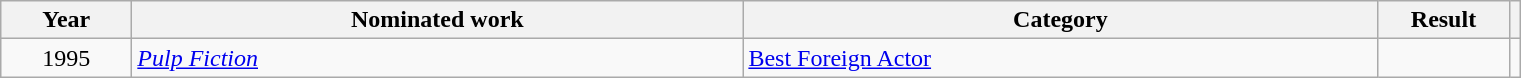<table class=wikitable>
<tr>
<th scope="col" style="width:5em;">Year</th>
<th scope="col" style="width:25em;">Nominated work</th>
<th scope="col" style="width:26em;">Category</th>
<th scope="col" style="width:5em;">Result</th>
<th></th>
</tr>
<tr>
<td align="center">1995</td>
<td><em><a href='#'>Pulp Fiction</a></em></td>
<td><a href='#'>Best Foreign Actor</a></td>
<td></td>
<td align="center"></td>
</tr>
</table>
